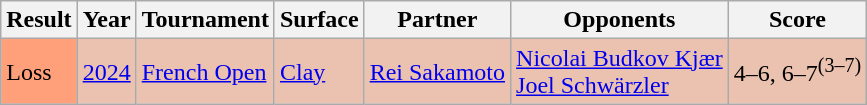<table class="wikitable">
<tr>
<th>Result</th>
<th>Year</th>
<th>Tournament</th>
<th>Surface</th>
<th>Partner</th>
<th>Opponents</th>
<th class=unsortable>Score</th>
</tr>
<tr style="background:#ebc2af;">
<td bgcolor=ffa07a>Loss</td>
<td><a href='#'>2024</a></td>
<td><a href='#'>French Open</a></td>
<td><a href='#'>Clay</a></td>
<td> <a href='#'>Rei Sakamoto</a></td>
<td> <a href='#'>Nicolai Budkov Kjær</a> <br>  <a href='#'>Joel Schwärzler</a></td>
<td>4–6, 6–7<sup>(3–7)</sup></td>
</tr>
</table>
